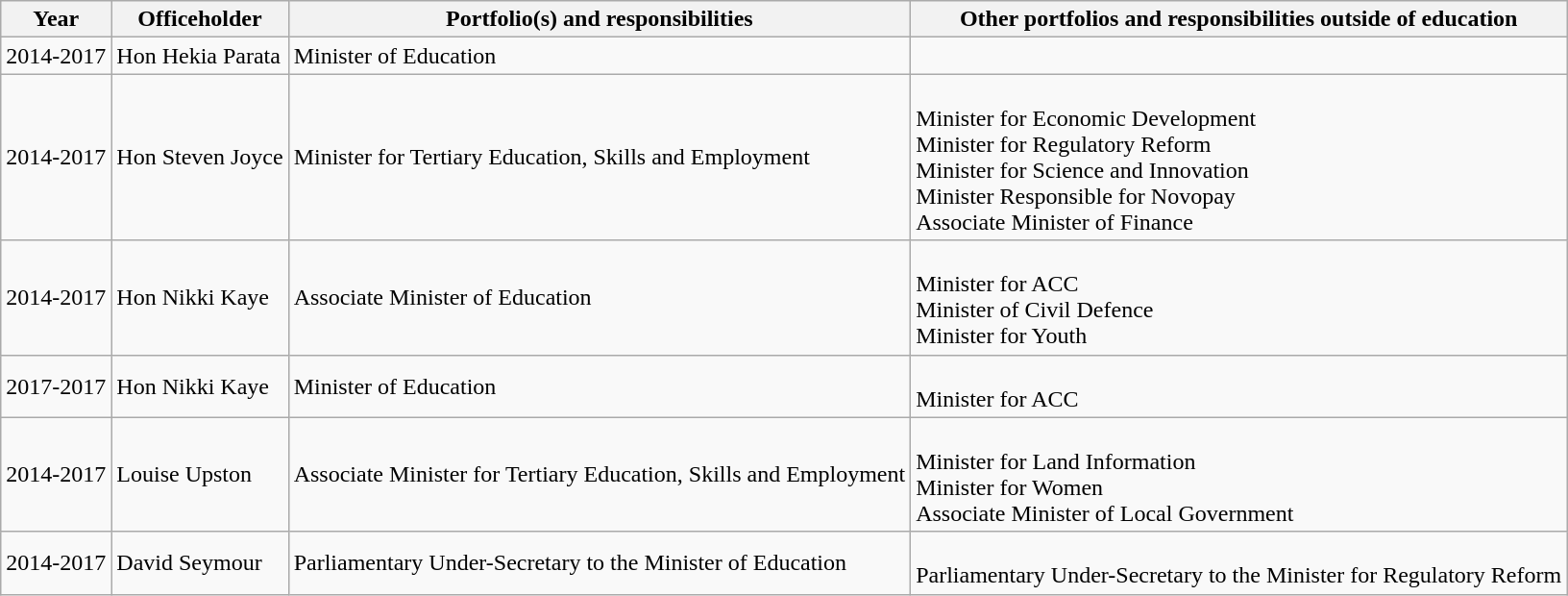<table class="wikitable">
<tr>
<th>Year</th>
<th>Officeholder</th>
<th>Portfolio(s) and responsibilities</th>
<th>Other portfolios and responsibilities outside of education</th>
</tr>
<tr>
<td>2014-2017</td>
<td>Hon Hekia Parata</td>
<td>Minister of Education</td>
<td></td>
</tr>
<tr>
<td>2014-2017</td>
<td>Hon Steven Joyce</td>
<td>Minister for Tertiary Education, Skills and Employment</td>
<td><br>Minister for Economic Development<br>Minister for Regulatory Reform<br>Minister for Science and Innovation<br>Minister Responsible for Novopay<br>Associate Minister of Finance</td>
</tr>
<tr>
<td>2014-2017</td>
<td>Hon Nikki Kaye</td>
<td>Associate Minister of Education</td>
<td><br>Minister for ACC<br>Minister of Civil Defence<br>Minister for Youth</td>
</tr>
<tr>
<td>2017-2017</td>
<td>Hon Nikki Kaye</td>
<td>Minister of Education</td>
<td><br>Minister for ACC</td>
</tr>
<tr>
<td>2014-2017</td>
<td>Louise Upston</td>
<td>Associate Minister for Tertiary Education, Skills and Employment</td>
<td><br>Minister for Land Information<br>Minister for Women<br>Associate Minister of Local Government</td>
</tr>
<tr>
<td>2014-2017</td>
<td>David Seymour</td>
<td>Parliamentary Under-Secretary to the Minister of Education</td>
<td><br>Parliamentary Under-Secretary to the Minister for Regulatory Reform </td>
</tr>
</table>
